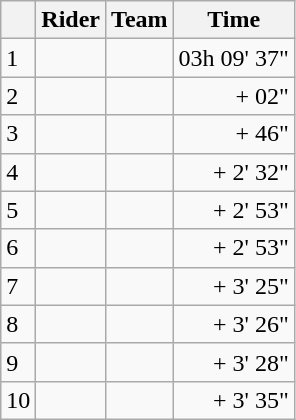<table class=wikitable>
<tr>
<th></th>
<th>Rider</th>
<th>Team</th>
<th>Time</th>
</tr>
<tr>
<td>1</td>
<td> </td>
<td></td>
<td align="right">03h 09' 37"</td>
</tr>
<tr>
<td>2</td>
<td></td>
<td></td>
<td align="right">+ 02"</td>
</tr>
<tr>
<td>3</td>
<td></td>
<td></td>
<td align="right">+ 46"</td>
</tr>
<tr>
<td>4</td>
<td> </td>
<td></td>
<td align="right">+ 2' 32"</td>
</tr>
<tr>
<td>5</td>
<td></td>
<td></td>
<td align="right">+ 2' 53"</td>
</tr>
<tr>
<td>6</td>
<td></td>
<td></td>
<td align="right">+ 2' 53"</td>
</tr>
<tr>
<td>7</td>
<td></td>
<td></td>
<td align="right">+ 3' 25"</td>
</tr>
<tr>
<td>8</td>
<td></td>
<td></td>
<td align="right">+ 3' 26"</td>
</tr>
<tr>
<td>9</td>
<td></td>
<td></td>
<td align="right">+ 3' 28"</td>
</tr>
<tr>
<td>10</td>
<td></td>
<td></td>
<td align="right">+ 3' 35"</td>
</tr>
</table>
